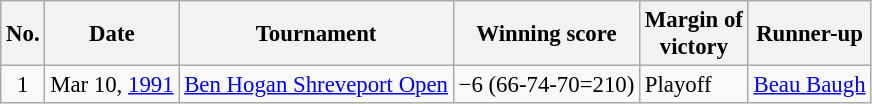<table class="wikitable" style="font-size:95%;">
<tr>
<th>No.</th>
<th>Date</th>
<th>Tournament</th>
<th>Winning score</th>
<th>Margin of<br>victory</th>
<th>Runner-up</th>
</tr>
<tr>
<td align=center>1</td>
<td align=right>Mar 10, <a href='#'>1991</a></td>
<td><a href='#'>Ben Hogan Shreveport Open</a></td>
<td>−6 (66-74-70=210)</td>
<td>Playoff</td>
<td> <a href='#'>Beau Baugh</a></td>
</tr>
</table>
